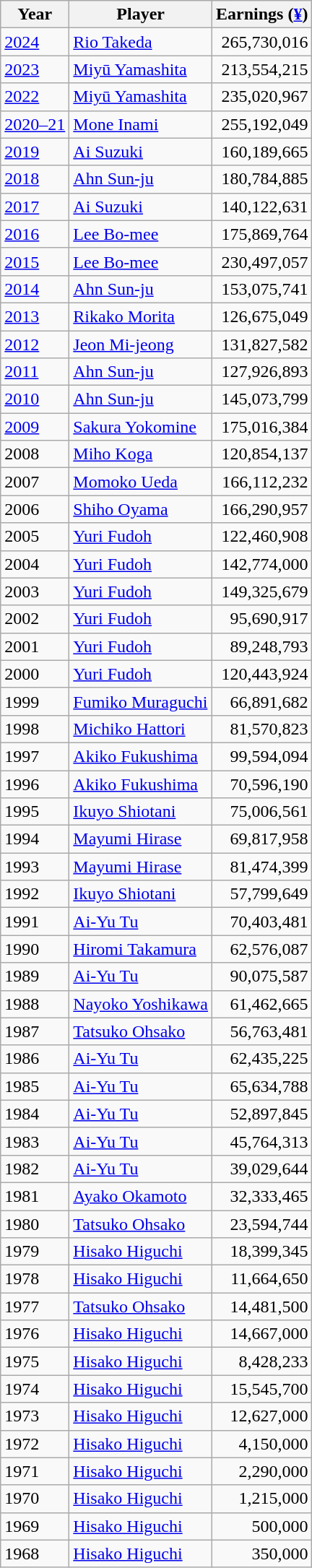<table class=wikitable>
<tr>
<th>Year</th>
<th>Player</th>
<th>Earnings (<a href='#'>¥</a>)</th>
</tr>
<tr>
<td><a href='#'>2024</a></td>
<td> <a href='#'>Rio Takeda</a></td>
<td align=right>265,730,016</td>
</tr>
<tr>
<td><a href='#'>2023</a></td>
<td> <a href='#'>Miyū Yamashita</a></td>
<td align=right>213,554,215</td>
</tr>
<tr>
<td><a href='#'>2022</a></td>
<td> <a href='#'>Miyū Yamashita</a></td>
<td align=right>235,020,967</td>
</tr>
<tr>
<td><a href='#'>2020–21</a></td>
<td> <a href='#'>Mone Inami</a></td>
<td align=right>255,192,049</td>
</tr>
<tr>
<td><a href='#'>2019</a></td>
<td> <a href='#'>Ai Suzuki</a></td>
<td align=right>160,189,665</td>
</tr>
<tr>
<td><a href='#'>2018</a></td>
<td> <a href='#'>Ahn Sun-ju</a></td>
<td align=right>180,784,885</td>
</tr>
<tr>
<td><a href='#'>2017</a></td>
<td> <a href='#'>Ai Suzuki</a></td>
<td align=right>140,122,631</td>
</tr>
<tr>
<td><a href='#'>2016</a></td>
<td> <a href='#'>Lee Bo-mee</a></td>
<td align=right>175,869,764</td>
</tr>
<tr>
<td><a href='#'>2015</a></td>
<td> <a href='#'>Lee Bo-mee</a></td>
<td align=right>230,497,057</td>
</tr>
<tr>
<td><a href='#'>2014</a></td>
<td> <a href='#'>Ahn Sun-ju</a></td>
<td align=right>153,075,741</td>
</tr>
<tr>
<td><a href='#'>2013</a></td>
<td> <a href='#'>Rikako Morita</a></td>
<td align=right>126,675,049</td>
</tr>
<tr>
<td><a href='#'>2012</a></td>
<td> <a href='#'>Jeon Mi-jeong</a></td>
<td align=right>131,827,582</td>
</tr>
<tr>
<td><a href='#'>2011</a></td>
<td> <a href='#'>Ahn Sun-ju</a></td>
<td align=right>127,926,893</td>
</tr>
<tr>
<td><a href='#'>2010</a></td>
<td> <a href='#'>Ahn Sun-ju</a></td>
<td align=right>145,073,799</td>
</tr>
<tr>
<td><a href='#'>2009</a></td>
<td> <a href='#'>Sakura Yokomine</a></td>
<td align=right>175,016,384</td>
</tr>
<tr>
<td>2008</td>
<td> <a href='#'>Miho Koga</a></td>
<td align=right>120,854,137</td>
</tr>
<tr>
<td>2007</td>
<td> <a href='#'>Momoko Ueda</a></td>
<td align=right>166,112,232</td>
</tr>
<tr>
<td>2006</td>
<td> <a href='#'>Shiho Oyama</a></td>
<td align=right>166,290,957</td>
</tr>
<tr>
<td>2005</td>
<td> <a href='#'>Yuri Fudoh</a></td>
<td align=right>122,460,908</td>
</tr>
<tr>
<td>2004</td>
<td> <a href='#'>Yuri Fudoh</a></td>
<td align=right>142,774,000</td>
</tr>
<tr>
<td>2003</td>
<td> <a href='#'>Yuri Fudoh</a></td>
<td align=right>149,325,679</td>
</tr>
<tr>
<td>2002</td>
<td> <a href='#'>Yuri Fudoh</a></td>
<td align=right>95,690,917</td>
</tr>
<tr>
<td>2001</td>
<td> <a href='#'>Yuri Fudoh</a></td>
<td align=right>89,248,793</td>
</tr>
<tr>
<td>2000</td>
<td> <a href='#'>Yuri Fudoh</a></td>
<td align=right>120,443,924</td>
</tr>
<tr>
<td>1999</td>
<td> <a href='#'>Fumiko Muraguchi</a></td>
<td align=right>66,891,682</td>
</tr>
<tr>
<td>1998</td>
<td> <a href='#'>Michiko Hattori</a></td>
<td align=right>81,570,823</td>
</tr>
<tr>
<td>1997</td>
<td> <a href='#'>Akiko Fukushima</a></td>
<td align=right>99,594,094</td>
</tr>
<tr>
<td>1996</td>
<td> <a href='#'>Akiko Fukushima</a></td>
<td align=right>70,596,190</td>
</tr>
<tr>
<td>1995</td>
<td> <a href='#'>Ikuyo Shiotani</a></td>
<td align=right>75,006,561</td>
</tr>
<tr>
<td>1994</td>
<td> <a href='#'>Mayumi Hirase</a></td>
<td align=right>69,817,958</td>
</tr>
<tr>
<td>1993</td>
<td> <a href='#'>Mayumi Hirase</a></td>
<td align=right>81,474,399</td>
</tr>
<tr>
<td>1992</td>
<td> <a href='#'>Ikuyo Shiotani</a></td>
<td align=right>57,799,649</td>
</tr>
<tr>
<td>1991</td>
<td> <a href='#'>Ai-Yu Tu</a></td>
<td align=right>70,403,481</td>
</tr>
<tr>
<td>1990</td>
<td> <a href='#'>Hiromi Takamura</a></td>
<td align=right>62,576,087</td>
</tr>
<tr>
<td>1989</td>
<td> <a href='#'>Ai-Yu Tu</a></td>
<td align=right>90,075,587</td>
</tr>
<tr>
<td>1988</td>
<td> <a href='#'>Nayoko Yoshikawa</a></td>
<td align=right>61,462,665</td>
</tr>
<tr>
<td>1987</td>
<td> <a href='#'>Tatsuko Ohsako</a></td>
<td align=right>56,763,481</td>
</tr>
<tr>
<td>1986</td>
<td> <a href='#'>Ai-Yu Tu</a></td>
<td align=right>62,435,225</td>
</tr>
<tr>
<td>1985</td>
<td> <a href='#'>Ai-Yu Tu</a></td>
<td align=right>65,634,788</td>
</tr>
<tr>
<td>1984</td>
<td> <a href='#'>Ai-Yu Tu</a></td>
<td align=right>52,897,845</td>
</tr>
<tr>
<td>1983</td>
<td> <a href='#'>Ai-Yu Tu</a></td>
<td align=right>45,764,313</td>
</tr>
<tr>
<td>1982</td>
<td> <a href='#'>Ai-Yu Tu</a></td>
<td align=right>39,029,644</td>
</tr>
<tr>
<td>1981</td>
<td> <a href='#'>Ayako Okamoto</a></td>
<td align=right>32,333,465</td>
</tr>
<tr>
<td>1980</td>
<td> <a href='#'>Tatsuko Ohsako</a></td>
<td align=right>23,594,744</td>
</tr>
<tr>
<td>1979</td>
<td> <a href='#'>Hisako Higuchi</a></td>
<td align=right>18,399,345</td>
</tr>
<tr>
<td>1978</td>
<td> <a href='#'>Hisako Higuchi</a></td>
<td align=right>11,664,650</td>
</tr>
<tr>
<td>1977</td>
<td> <a href='#'>Tatsuko Ohsako</a></td>
<td align=right>14,481,500</td>
</tr>
<tr>
<td>1976</td>
<td> <a href='#'>Hisako Higuchi</a></td>
<td align=right>14,667,000</td>
</tr>
<tr>
<td>1975</td>
<td> <a href='#'>Hisako Higuchi</a></td>
<td align=right>8,428,233</td>
</tr>
<tr>
<td>1974</td>
<td> <a href='#'>Hisako Higuchi</a></td>
<td align=right>15,545,700</td>
</tr>
<tr>
<td>1973</td>
<td> <a href='#'>Hisako Higuchi</a></td>
<td align=right>12,627,000</td>
</tr>
<tr>
<td>1972</td>
<td> <a href='#'>Hisako Higuchi</a></td>
<td align=right>4,150,000</td>
</tr>
<tr>
<td>1971</td>
<td> <a href='#'>Hisako Higuchi</a></td>
<td align=right>2,290,000</td>
</tr>
<tr>
<td>1970</td>
<td> <a href='#'>Hisako Higuchi</a></td>
<td align=right>1,215,000</td>
</tr>
<tr>
<td>1969</td>
<td> <a href='#'>Hisako Higuchi</a></td>
<td align=right>500,000</td>
</tr>
<tr>
<td>1968</td>
<td> <a href='#'>Hisako Higuchi</a></td>
<td align=right>350,000</td>
</tr>
</table>
